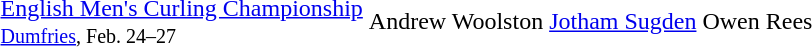<table>
<tr>
<td><a href='#'>English Men's Curling Championship</a> <br> <small><a href='#'>Dumfries</a>, Feb. 24–27</small></td>
<td>Andrew Woolston</td>
<td><a href='#'>Jotham Sugden</a></td>
<td>Owen Rees</td>
</tr>
</table>
